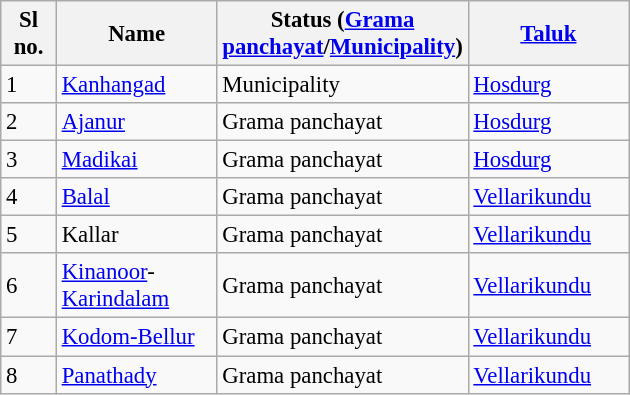<table class="wikitable sortable" style="font-size: 95%;">
<tr>
<th width="30px">Sl no.</th>
<th width="100px">Name</th>
<th width="130px">Status (<a href='#'>Grama panchayat</a>/<a href='#'>Municipality</a>)</th>
<th width="100px"><a href='#'>Taluk</a></th>
</tr>
<tr>
<td>1</td>
<td><a href='#'>Kanhangad</a></td>
<td>Municipality</td>
<td><a href='#'>Hosdurg</a></td>
</tr>
<tr>
<td>2</td>
<td><a href='#'>Ajanur</a></td>
<td>Grama panchayat</td>
<td><a href='#'>Hosdurg</a></td>
</tr>
<tr>
<td>3</td>
<td><a href='#'>Madikai</a></td>
<td>Grama panchayat</td>
<td><a href='#'>Hosdurg</a></td>
</tr>
<tr>
<td>4</td>
<td><a href='#'>Balal</a></td>
<td>Grama panchayat</td>
<td><a href='#'>Vellarikundu</a></td>
</tr>
<tr>
<td>5</td>
<td>Kallar</td>
<td>Grama panchayat</td>
<td><a href='#'>Vellarikundu</a></td>
</tr>
<tr>
<td>6</td>
<td><a href='#'>Kinanoor</a>-<a href='#'>Karindalam</a></td>
<td>Grama panchayat</td>
<td><a href='#'>Vellarikundu</a></td>
</tr>
<tr>
<td>7</td>
<td><a href='#'>Kodom-Bellur</a></td>
<td>Grama panchayat</td>
<td><a href='#'>Vellarikundu</a></td>
</tr>
<tr>
<td>8</td>
<td><a href='#'>Panathady</a></td>
<td>Grama panchayat</td>
<td><a href='#'>Vellarikundu</a></td>
</tr>
</table>
